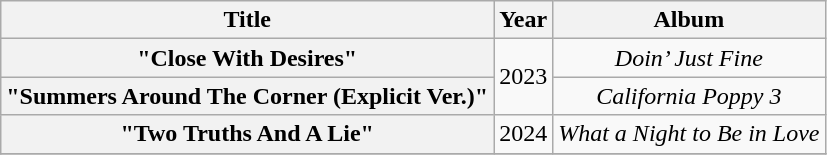<table class="wikitable plainrowheaders" style="text-align:center;">
<tr>
<th scope="col">Title</th>
<th scope="col">Year</th>
<th scope="col">Album</th>
</tr>
<tr>
<th scope="row">"Close With Desires"<br></th>
<td rowspan="2">2023</td>
<td><em>Doin’ Just Fine</em></td>
</tr>
<tr>
<th scope="row">"Summers Around The Corner (Explicit Ver.)"<br></th>
<td><em>California Poppy 3</em></td>
</tr>
<tr>
<th scope="row">"Two Truths And A Lie"<br></th>
<td>2024</td>
<td><em>What a Night to Be in Love</em></td>
</tr>
<tr>
</tr>
</table>
